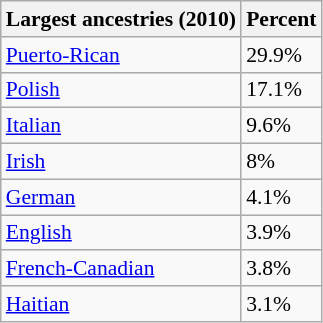<table class="wikitable sortable collapsible" style="font-size: 90%;">
<tr>
<th>Largest ancestries (2010)</th>
<th>Percent</th>
</tr>
<tr>
<td><a href='#'>Puerto-Rican</a></td>
<td>29.9%</td>
</tr>
<tr>
<td><a href='#'>Polish</a></td>
<td>17.1%</td>
</tr>
<tr>
<td><a href='#'>Italian</a></td>
<td>9.6%</td>
</tr>
<tr>
<td><a href='#'>Irish</a></td>
<td>8%</td>
</tr>
<tr>
<td><a href='#'>German</a></td>
<td>4.1%</td>
</tr>
<tr>
<td><a href='#'>English</a></td>
<td>3.9%</td>
</tr>
<tr>
<td><a href='#'>French-Canadian</a></td>
<td>3.8%</td>
</tr>
<tr>
<td><a href='#'>Haitian</a></td>
<td>3.1%</td>
</tr>
</table>
